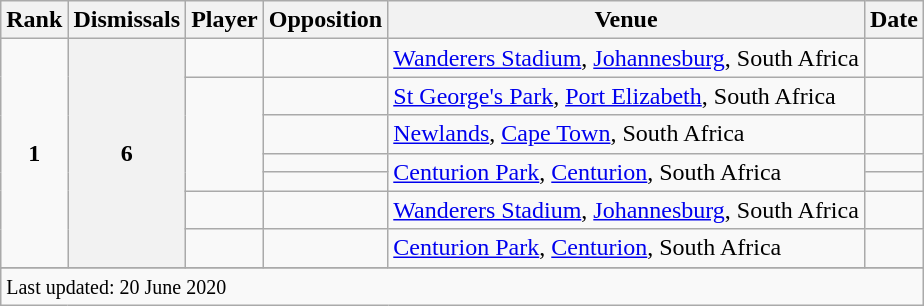<table class="wikitable plainrowheaders sortable">
<tr>
<th scope=col>Rank</th>
<th scope=col>Dismissals</th>
<th scope=col>Player</th>
<th scope=col>Opposition</th>
<th scope=col>Venue</th>
<th scope=col>Date</th>
</tr>
<tr>
<td align=center rowspan=7><strong>1</strong></td>
<th scope=row style=text-align:center; rowspan=7>6</th>
<td></td>
<td></td>
<td><a href='#'>Wanderers Stadium</a>, <a href='#'>Johannesburg</a>, South Africa</td>
<td></td>
</tr>
<tr>
<td rowspan=4></td>
<td></td>
<td><a href='#'>St George's Park</a>, <a href='#'>Port Elizabeth</a>, South Africa</td>
<td></td>
</tr>
<tr>
<td></td>
<td><a href='#'>Newlands</a>, <a href='#'>Cape Town</a>, South Africa</td>
<td></td>
</tr>
<tr>
<td></td>
<td rowspan=2><a href='#'>Centurion Park</a>, <a href='#'>Centurion</a>, South Africa</td>
<td></td>
</tr>
<tr>
<td></td>
<td></td>
</tr>
<tr>
<td></td>
<td></td>
<td><a href='#'>Wanderers Stadium</a>, <a href='#'>Johannesburg</a>, South Africa</td>
<td></td>
</tr>
<tr>
<td></td>
<td></td>
<td><a href='#'>Centurion Park</a>, <a href='#'>Centurion</a>, South Africa</td>
<td></td>
</tr>
<tr>
</tr>
<tr class=sortbottom>
<td colspan=6><small>Last updated: 20 June 2020</small></td>
</tr>
</table>
